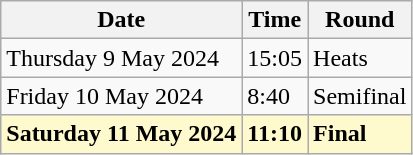<table class="wikitable">
<tr>
<th>Date</th>
<th>Time</th>
<th>Round</th>
</tr>
<tr>
<td>Thursday 9 May 2024</td>
<td>15:05</td>
<td>Heats</td>
</tr>
<tr>
<td>Friday 10 May 2024</td>
<td>8:40</td>
<td>Semifinal</td>
</tr>
<tr>
<td style=background:lemonchiffon><strong>Saturday 11 May 2024</strong></td>
<td style=background:lemonchiffon><strong>11:10</strong></td>
<td style=background:lemonchiffon><strong>Final</strong></td>
</tr>
</table>
